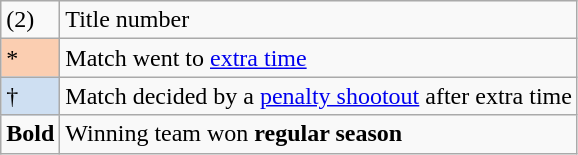<table class="wikitable">
<tr>
<td>(2)</td>
<td>Title number</td>
</tr>
<tr>
<td style="background-color:#FBCEB1">*</td>
<td>Match went to <a href='#'>extra time</a></td>
</tr>
<tr>
<td style="background-color:#cedff2">†</td>
<td>Match decided by a <a href='#'>penalty shootout</a> after extra time</td>
</tr>
<tr>
<td><strong>Bold</strong></td>
<td>Winning team won <strong>regular season</strong></td>
</tr>
</table>
